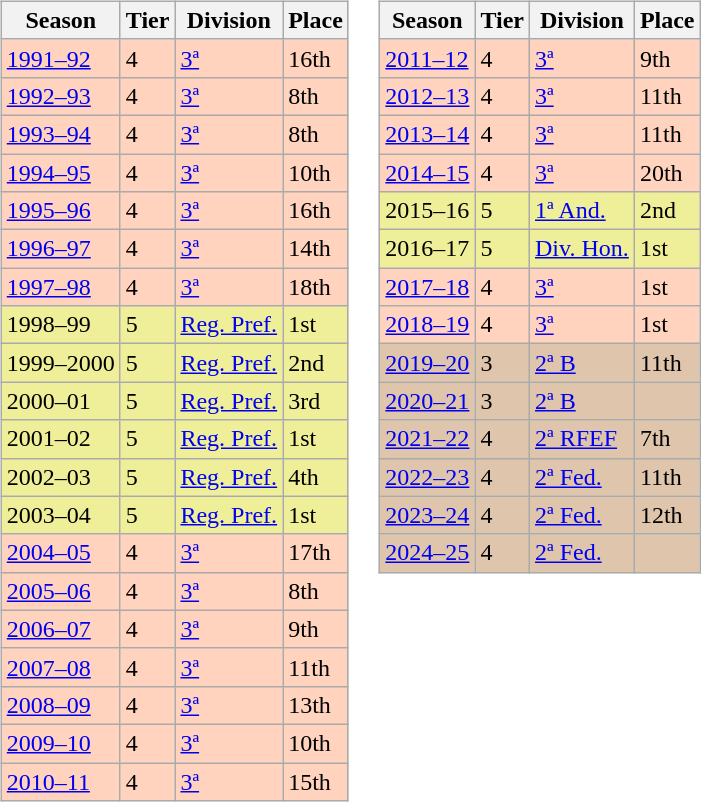<table>
<tr>
<td valign="top" width=0%><br><table class="wikitable">
<tr style="background:#f0f6fa;">
<th>Season</th>
<th>Tier</th>
<th>Division</th>
<th>Place</th>
</tr>
<tr>
<td style="background:#FFD3BD;"><a href='#'>1991–92</a></td>
<td style="background:#FFD3BD;">4</td>
<td style="background:#FFD3BD;"><a href='#'>3ª</a></td>
<td style="background:#FFD3BD;">16th</td>
</tr>
<tr>
<td style="background:#FFD3BD;"><a href='#'>1992–93</a></td>
<td style="background:#FFD3BD;">4</td>
<td style="background:#FFD3BD;"><a href='#'>3ª</a></td>
<td style="background:#FFD3BD;">8th</td>
</tr>
<tr>
<td style="background:#FFD3BD;"><a href='#'>1993–94</a></td>
<td style="background:#FFD3BD;">4</td>
<td style="background:#FFD3BD;"><a href='#'>3ª</a></td>
<td style="background:#FFD3BD;">8th</td>
</tr>
<tr>
<td style="background:#FFD3BD;"><a href='#'>1994–95</a></td>
<td style="background:#FFD3BD;">4</td>
<td style="background:#FFD3BD;"><a href='#'>3ª</a></td>
<td style="background:#FFD3BD;">10th</td>
</tr>
<tr>
<td style="background:#FFD3BD;"><a href='#'>1995–96</a></td>
<td style="background:#FFD3BD;">4</td>
<td style="background:#FFD3BD;"><a href='#'>3ª</a></td>
<td style="background:#FFD3BD;">16th</td>
</tr>
<tr>
<td style="background:#FFD3BD;"><a href='#'>1996–97</a></td>
<td style="background:#FFD3BD;">4</td>
<td style="background:#FFD3BD;"><a href='#'>3ª</a></td>
<td style="background:#FFD3BD;">14th</td>
</tr>
<tr>
<td style="background:#FFD3BD;"><a href='#'>1997–98</a></td>
<td style="background:#FFD3BD;">4</td>
<td style="background:#FFD3BD;"><a href='#'>3ª</a></td>
<td style="background:#FFD3BD;">18th</td>
</tr>
<tr>
<td style="background:#EFEF99;">1998–99</td>
<td style="background:#EFEF99;">5</td>
<td style="background:#EFEF99;"><a href='#'>Reg. Pref.</a></td>
<td style="background:#EFEF99;">1st</td>
</tr>
<tr>
<td style="background:#EFEF99;">1999–2000</td>
<td style="background:#EFEF99;">5</td>
<td style="background:#EFEF99;"><a href='#'>Reg. Pref.</a></td>
<td style="background:#EFEF99;">2nd</td>
</tr>
<tr>
<td style="background:#EFEF99;">2000–01</td>
<td style="background:#EFEF99;">5</td>
<td style="background:#EFEF99;"><a href='#'>Reg. Pref.</a></td>
<td style="background:#EFEF99;">3rd</td>
</tr>
<tr>
<td style="background:#EFEF99;">2001–02</td>
<td style="background:#EFEF99;">5</td>
<td style="background:#EFEF99;"><a href='#'>Reg. Pref.</a></td>
<td style="background:#EFEF99;">1st</td>
</tr>
<tr>
<td style="background:#EFEF99;">2002–03</td>
<td style="background:#EFEF99;">5</td>
<td style="background:#EFEF99;"><a href='#'>Reg. Pref.</a></td>
<td style="background:#EFEF99;">4th</td>
</tr>
<tr>
<td style="background:#EFEF99;">2003–04</td>
<td style="background:#EFEF99;">5</td>
<td style="background:#EFEF99;"><a href='#'>Reg. Pref.</a></td>
<td style="background:#EFEF99;">1st</td>
</tr>
<tr>
<td style="background:#FFD3BD;"><a href='#'>2004–05</a></td>
<td style="background:#FFD3BD;">4</td>
<td style="background:#FFD3BD;"><a href='#'>3ª</a></td>
<td style="background:#FFD3BD;">17th</td>
</tr>
<tr>
<td style="background:#FFD3BD;"><a href='#'>2005–06</a></td>
<td style="background:#FFD3BD;">4</td>
<td style="background:#FFD3BD;"><a href='#'>3ª</a></td>
<td style="background:#FFD3BD;">8th</td>
</tr>
<tr>
<td style="background:#FFD3BD;"><a href='#'>2006–07</a></td>
<td style="background:#FFD3BD;">4</td>
<td style="background:#FFD3BD;"><a href='#'>3ª</a></td>
<td style="background:#FFD3BD;">9th</td>
</tr>
<tr>
<td style="background:#FFD3BD;"><a href='#'>2007–08</a></td>
<td style="background:#FFD3BD;">4</td>
<td style="background:#FFD3BD;"><a href='#'>3ª</a></td>
<td style="background:#FFD3BD;">11th</td>
</tr>
<tr>
<td style="background:#FFD3BD;"><a href='#'>2008–09</a></td>
<td style="background:#FFD3BD;">4</td>
<td style="background:#FFD3BD;"><a href='#'>3ª</a></td>
<td style="background:#FFD3BD;">13th</td>
</tr>
<tr>
<td style="background:#FFD3BD;"><a href='#'>2009–10</a></td>
<td style="background:#FFD3BD;">4</td>
<td style="background:#FFD3BD;"><a href='#'>3ª</a></td>
<td style="background:#FFD3BD;">10th</td>
</tr>
<tr>
<td style="background:#FFD3BD;"><a href='#'>2010–11</a></td>
<td style="background:#FFD3BD;">4</td>
<td style="background:#FFD3BD;"><a href='#'>3ª</a></td>
<td style="background:#FFD3BD;">15th</td>
</tr>
</table>
</td>
<td valign="top" width=0%><br><table class="wikitable">
<tr style="background:#f0f6fa;">
<th>Season</th>
<th>Tier</th>
<th>Division</th>
<th>Place</th>
</tr>
<tr>
<td style="background:#FFD3BD;"><a href='#'>2011–12</a></td>
<td style="background:#FFD3BD;">4</td>
<td style="background:#FFD3BD;"><a href='#'>3ª</a></td>
<td style="background:#FFD3BD;">9th</td>
</tr>
<tr>
<td style="background:#FFD3BD;"><a href='#'>2012–13</a></td>
<td style="background:#FFD3BD;">4</td>
<td style="background:#FFD3BD;"><a href='#'>3ª</a></td>
<td style="background:#FFD3BD;">11th</td>
</tr>
<tr>
<td style="background:#FFD3BD;"><a href='#'>2013–14</a></td>
<td style="background:#FFD3BD;">4</td>
<td style="background:#FFD3BD;"><a href='#'>3ª</a></td>
<td style="background:#FFD3BD;">11th</td>
</tr>
<tr>
<td style="background:#FFD3BD;"><a href='#'>2014–15</a></td>
<td style="background:#FFD3BD;">4</td>
<td style="background:#FFD3BD;"><a href='#'>3ª</a></td>
<td style="background:#FFD3BD;">20th</td>
</tr>
<tr>
<td style="background:#EFEF99;">2015–16</td>
<td style="background:#EFEF99;">5</td>
<td style="background:#EFEF99;"><a href='#'>1ª And.</a></td>
<td style="background:#EFEF99;">2nd</td>
</tr>
<tr>
<td style="background:#EFEF99;">2016–17</td>
<td style="background:#EFEF99;">5</td>
<td style="background:#EFEF99;"><a href='#'>Div. Hon.</a></td>
<td style="background:#EFEF99;">1st</td>
</tr>
<tr>
<td style="background:#FFD3BD;"><a href='#'>2017–18</a></td>
<td style="background:#FFD3BD;">4</td>
<td style="background:#FFD3BD;"><a href='#'>3ª</a></td>
<td style="background:#FFD3BD;">1st</td>
</tr>
<tr>
<td style="background:#FFD3BD;"><a href='#'>2018–19</a></td>
<td style="background:#FFD3BD;">4</td>
<td style="background:#FFD3BD;"><a href='#'>3ª</a></td>
<td style="background:#FFD3BD;">1st</td>
</tr>
<tr>
<td style="background:#DEC5AB;"><a href='#'>2019–20</a></td>
<td style="background:#DEC5AB;">3</td>
<td style="background:#DEC5AB;"><a href='#'>2ª B</a></td>
<td style="background:#DEC5AB;">11th</td>
</tr>
<tr>
<td style="background:#DEC5AB;"><a href='#'>2020–21</a></td>
<td style="background:#DEC5AB;">3</td>
<td style="background:#DEC5AB;"><a href='#'>2ª B</a></td>
<td style="background:#DEC5AB;"></td>
</tr>
<tr>
<td style="background:#DEC5AB;"><a href='#'>2021–22</a></td>
<td style="background:#DEC5AB;">4</td>
<td style="background:#DEC5AB;"><a href='#'>2ª RFEF</a></td>
<td style="background:#DEC5AB;">7th</td>
</tr>
<tr>
<td style="background:#DEC5AB;"><a href='#'>2022–23</a></td>
<td style="background:#DEC5AB;">4</td>
<td style="background:#DEC5AB;"><a href='#'>2ª Fed.</a></td>
<td style="background:#DEC5AB;">11th</td>
</tr>
<tr>
<td style="background:#DEC5AB;"><a href='#'>2023–24</a></td>
<td style="background:#DEC5AB;">4</td>
<td style="background:#DEC5AB;"><a href='#'>2ª Fed.</a></td>
<td style="background:#DEC5AB;">12th</td>
</tr>
<tr>
<td style="background:#DEC5AB;"><a href='#'>2024–25</a></td>
<td style="background:#DEC5AB;">4</td>
<td style="background:#DEC5AB;"><a href='#'>2ª Fed.</a></td>
<td style="background:#DEC5AB;"></td>
</tr>
</table>
</td>
</tr>
</table>
